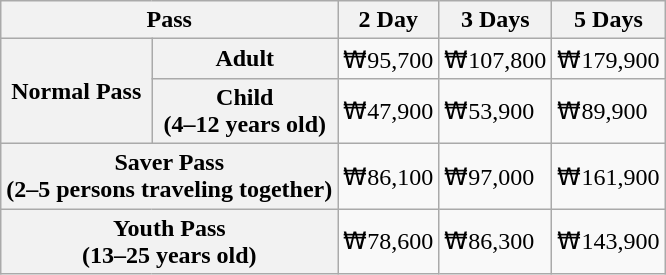<table class="wikitable">
<tr>
<th colspan=2>Pass</th>
<th>2 Day</th>
<th>3 Days</th>
<th>5 Days</th>
</tr>
<tr>
<th rowspan="2">Normal Pass</th>
<th>Adult</th>
<td>₩95,700</td>
<td>₩107,800</td>
<td>₩179,900</td>
</tr>
<tr>
<th>Child<br>(4–12 years old)</th>
<td>₩47,900</td>
<td>₩53,900</td>
<td>₩89,900</td>
</tr>
<tr>
<th colspan="2">Saver Pass<br>(2–5 persons traveling together)</th>
<td>₩86,100</td>
<td>₩97,000</td>
<td>₩161,900</td>
</tr>
<tr>
<th colspan="2">Youth Pass<br>(13–25 years old)</th>
<td>₩78,600</td>
<td>₩86,300</td>
<td>₩143,900</td>
</tr>
</table>
